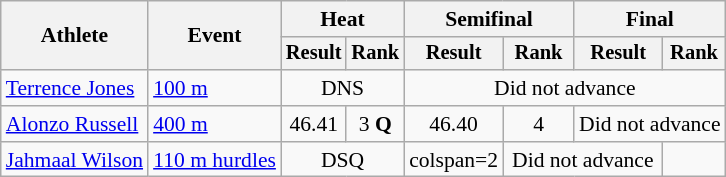<table class="wikitable" style="font-size:90%; text-align:center">
<tr>
<th rowspan=2>Athlete</th>
<th rowspan=2>Event</th>
<th colspan=2>Heat</th>
<th colspan=2>Semifinal</th>
<th colspan=2>Final</th>
</tr>
<tr style="font-size:95%">
<th>Result</th>
<th>Rank</th>
<th>Result</th>
<th>Rank</th>
<th>Result</th>
<th>Rank</th>
</tr>
<tr>
<td align=left><a href='#'>Terrence Jones</a></td>
<td align=left rowspan=1><a href='#'>100 m</a></td>
<td colspan=2>DNS</td>
<td colspan=4>Did not advance</td>
</tr>
<tr>
<td align=left><a href='#'>Alonzo Russell</a></td>
<td align=left rowspan=1><a href='#'>400 m</a></td>
<td>46.41</td>
<td>3 <strong>Q</strong></td>
<td>46.40</td>
<td>4</td>
<td colspan=2>Did not advance</td>
</tr>
<tr>
<td align=left><a href='#'>Jahmaal Wilson</a></td>
<td align=left rowspan=1><a href='#'>110 m hurdles</a></td>
<td colspan=2>DSQ</td>
<td>colspan=2 </td>
<td colspan=2>Did not advance</td>
</tr>
</table>
